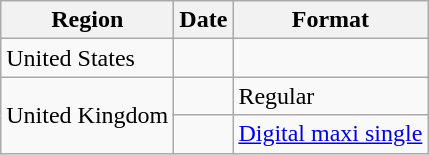<table class="wikitable">
<tr>
<th>Region</th>
<th>Date</th>
<th>Format</th>
</tr>
<tr>
<td>United States</td>
<td></td>
<td></td>
</tr>
<tr>
<td rowspan="2">United Kingdom</td>
<td></td>
<td>Regular</td>
</tr>
<tr>
<td></td>
<td><a href='#'>Digital maxi single</a></td>
</tr>
</table>
